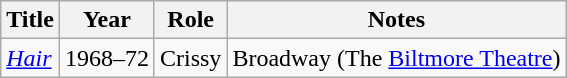<table class="wikitable plainrowheaders sortable">
<tr>
<th scope="col">Title</th>
<th scope="col">Year</th>
<th scope="col">Role</th>
<th scope="col">Notes</th>
</tr>
<tr>
<td><em><a href='#'>Hair</a></em></td>
<td>1968–72</td>
<td>Crissy</td>
<td>Broadway (The <a href='#'>Biltmore Theatre</a>)</td>
</tr>
</table>
